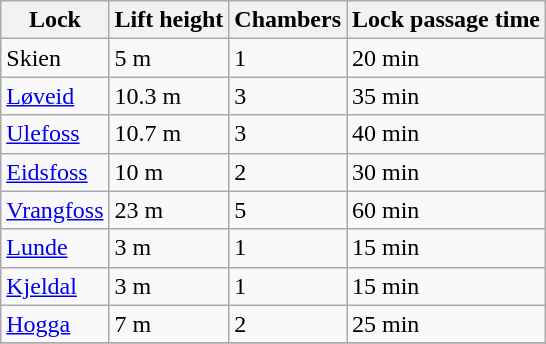<table class=wikitable>
<tr>
<th>Lock</th>
<th>Lift height</th>
<th>Chambers</th>
<th>Lock passage time</th>
</tr>
<tr>
<td>Skien</td>
<td>5 m</td>
<td>1</td>
<td>20 min</td>
</tr>
<tr>
<td><a href='#'>Løveid</a></td>
<td>10.3 m</td>
<td>3</td>
<td>35 min</td>
</tr>
<tr>
<td><a href='#'>Ulefoss</a></td>
<td>10.7 m</td>
<td>3</td>
<td>40 min</td>
</tr>
<tr>
<td><a href='#'>Eidsfoss</a></td>
<td>10 m</td>
<td>2</td>
<td>30 min</td>
</tr>
<tr>
<td><a href='#'>Vrangfoss</a></td>
<td>23 m</td>
<td>5</td>
<td>60 min</td>
</tr>
<tr>
<td><a href='#'>Lunde</a></td>
<td>3 m</td>
<td>1</td>
<td>15 min</td>
</tr>
<tr>
<td><a href='#'>Kjeldal</a></td>
<td>3 m</td>
<td>1</td>
<td>15 min</td>
</tr>
<tr>
<td><a href='#'>Hogga</a></td>
<td>7 m</td>
<td>2</td>
<td>25 min</td>
</tr>
<tr>
</tr>
</table>
